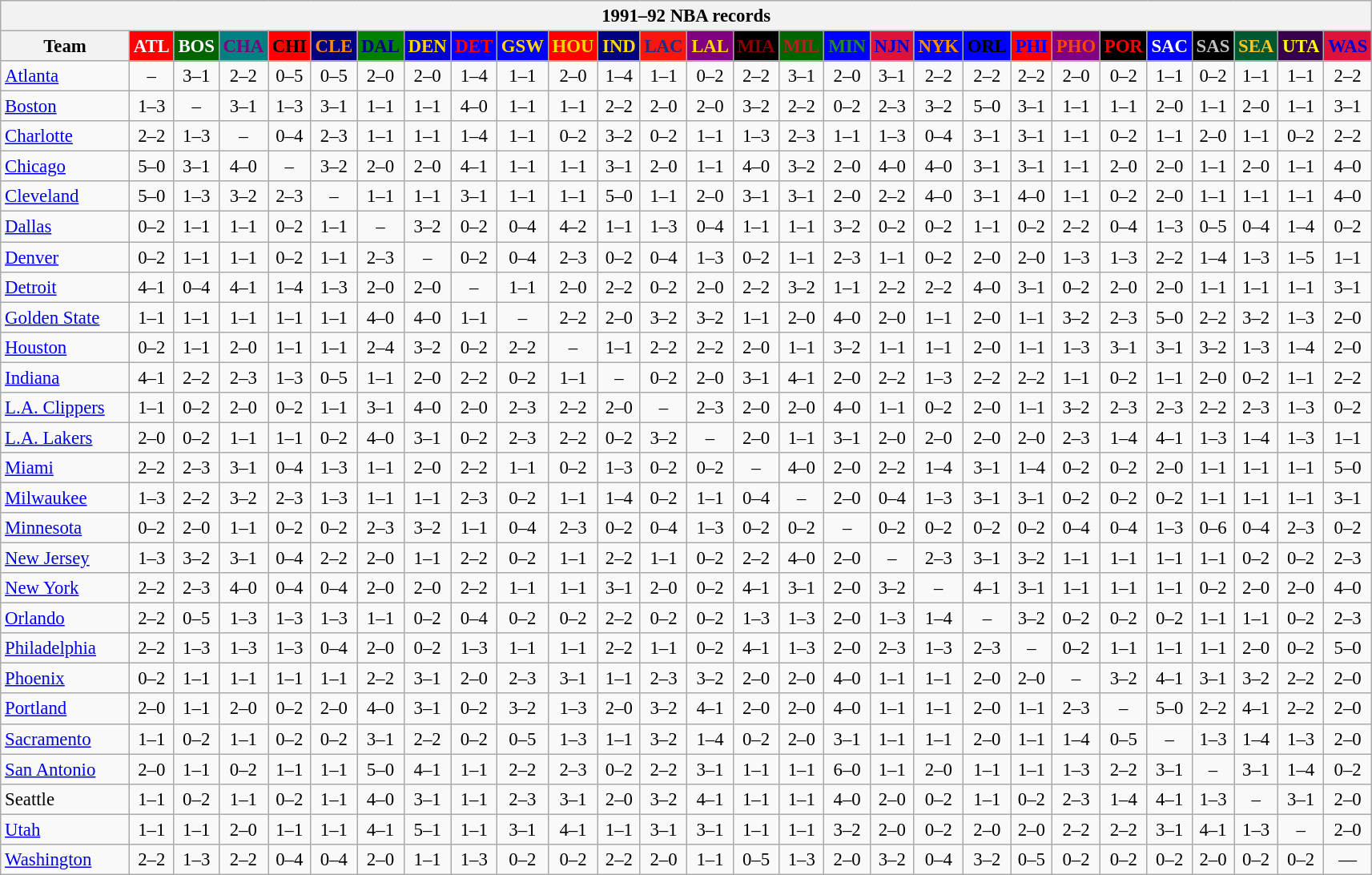<table class="wikitable" style="font-size:95%; text-align:center;">
<tr>
<th colspan=28>1991–92 NBA records</th>
</tr>
<tr>
<th width=100>Team</th>
<th style="background:#FF0000;color:#FFFFFF;width=35">ATL</th>
<th style="background:#006400;color:#FFFFFF;width=35">BOS</th>
<th style="background:#008080;color:#800080;width=35">CHA</th>
<th style="background:#FF0000;color:#000000;width=35">CHI</th>
<th style="background:#000080;color:#FF8C00;width=35">CLE</th>
<th style="background:#008000;color:#00008B;width=35">DAL</th>
<th style="background:#0000CD;color:#FFD700;width=35">DEN</th>
<th style="background:#0000FF;color:#FF0000;width=35">DET</th>
<th style="background:#0000FF;color:#FFD700;width=35">GSW</th>
<th style="background:#FF0000;color:#FFD700;width=35">HOU</th>
<th style="background:#000080;color:#FFD700;width=35">IND</th>
<th style="background:#F9160D;color:#1A2E8B;width=35">LAC</th>
<th style="background:#800080;color:#FFD700;width=35">LAL</th>
<th style="background:#000000;color:#8B0000;width=35">MIA</th>
<th style="background:#006400;color:#B22222;width=35">MIL</th>
<th style="background:#0000FF;color:#228B22;width=35">MIN</th>
<th style="background:#DC143C;color:#0000CD;width=35">NJN</th>
<th style="background:#0000FF;color:#FF8C00;width=35">NYK</th>
<th style="background:#0000FF;color:#000000;width=35">ORL</th>
<th style="background:#FF0000;color:#0000FF;width=35">PHI</th>
<th style="background:#800080;color:#FF4500;width=35">PHO</th>
<th style="background:#000000;color:#FF0000;width=35">POR</th>
<th style="background:#0000FF;color:#FFFFFF;width=35">SAC</th>
<th style="background:#000000;color:#C0C0C0;width=35">SAS</th>
<th style="background:#005831;color:#FFC322;width=35">SEA</th>
<th style="background:#36004A;color:#FFFF00;width=35">UTA</th>
<th style="background:#DC143C;color:#0000CD;width=35">WAS</th>
</tr>
<tr>
<td style="text-align:left;"><a href='#'>Atlanta</a></td>
<td>–</td>
<td>3–1</td>
<td>2–2</td>
<td>0–5</td>
<td>0–5</td>
<td>2–0</td>
<td>2–0</td>
<td>1–4</td>
<td>1–1</td>
<td>2–0</td>
<td>1–4</td>
<td>1–1</td>
<td>0–2</td>
<td>2–2</td>
<td>3–1</td>
<td>2–0</td>
<td>3–1</td>
<td>2–2</td>
<td>2–2</td>
<td>2–2</td>
<td>2–0</td>
<td>0–2</td>
<td>1–1</td>
<td>0–2</td>
<td>1–1</td>
<td>1–1</td>
<td>2–2</td>
</tr>
<tr>
<td style="text-align:left;"><a href='#'>Boston</a></td>
<td>1–3</td>
<td>–</td>
<td>3–1</td>
<td>1–3</td>
<td>3–1</td>
<td>1–1</td>
<td>1–1</td>
<td>4–0</td>
<td>1–1</td>
<td>1–1</td>
<td>2–2</td>
<td>2–0</td>
<td>2–0</td>
<td>3–2</td>
<td>2–2</td>
<td>0–2</td>
<td>2–3</td>
<td>3–2</td>
<td>5–0</td>
<td>3–1</td>
<td>1–1</td>
<td>1–1</td>
<td>2–0</td>
<td>1–1</td>
<td>2–0</td>
<td>1–1</td>
<td>3–1</td>
</tr>
<tr>
<td style="text-align:left;"><a href='#'>Charlotte</a></td>
<td>2–2</td>
<td>1–3</td>
<td>–</td>
<td>0–4</td>
<td>2–3</td>
<td>1–1</td>
<td>1–1</td>
<td>1–4</td>
<td>1–1</td>
<td>0–2</td>
<td>3–2</td>
<td>0–2</td>
<td>1–1</td>
<td>1–3</td>
<td>2–3</td>
<td>1–1</td>
<td>1–3</td>
<td>0–4</td>
<td>3–1</td>
<td>3–1</td>
<td>1–1</td>
<td>0–2</td>
<td>1–1</td>
<td>2–0</td>
<td>1–1</td>
<td>0–2</td>
<td>2–2</td>
</tr>
<tr>
<td style="text-align:left;"><a href='#'>Chicago</a></td>
<td>5–0</td>
<td>3–1</td>
<td>4–0</td>
<td>–</td>
<td>3–2</td>
<td>2–0</td>
<td>2–0</td>
<td>4–1</td>
<td>1–1</td>
<td>1–1</td>
<td>3–1</td>
<td>2–0</td>
<td>1–1</td>
<td>4–0</td>
<td>3–2</td>
<td>2–0</td>
<td>4–0</td>
<td>4–0</td>
<td>3–1</td>
<td>3–1</td>
<td>1–1</td>
<td>2–0</td>
<td>2–0</td>
<td>1–1</td>
<td>2–0</td>
<td>1–1</td>
<td>4–0</td>
</tr>
<tr>
<td style="text-align:left;"><a href='#'>Cleveland</a></td>
<td>5–0</td>
<td>1–3</td>
<td>3–2</td>
<td>2–3</td>
<td>–</td>
<td>1–1</td>
<td>1–1</td>
<td>3–1</td>
<td>1–1</td>
<td>1–1</td>
<td>5–0</td>
<td>1–1</td>
<td>2–0</td>
<td>3–1</td>
<td>3–1</td>
<td>2–0</td>
<td>2–2</td>
<td>4–0</td>
<td>3–1</td>
<td>4–0</td>
<td>1–1</td>
<td>0–2</td>
<td>2–0</td>
<td>1–1</td>
<td>1–1</td>
<td>1–1</td>
<td>4–0</td>
</tr>
<tr>
<td style="text-align:left;"><a href='#'>Dallas</a></td>
<td>0–2</td>
<td>1–1</td>
<td>1–1</td>
<td>0–2</td>
<td>1–1</td>
<td>–</td>
<td>3–2</td>
<td>0–2</td>
<td>0–4</td>
<td>4–2</td>
<td>1–1</td>
<td>1–3</td>
<td>0–4</td>
<td>1–1</td>
<td>1–1</td>
<td>3–2</td>
<td>0–2</td>
<td>0–2</td>
<td>1–1</td>
<td>0–2</td>
<td>2–2</td>
<td>0–4</td>
<td>1–3</td>
<td>0–5</td>
<td>0–4</td>
<td>1–4</td>
<td>0–2</td>
</tr>
<tr>
<td style="text-align:left;"><a href='#'>Denver</a></td>
<td>0–2</td>
<td>1–1</td>
<td>1–1</td>
<td>0–2</td>
<td>1–1</td>
<td>2–3</td>
<td>–</td>
<td>0–2</td>
<td>0–4</td>
<td>2–3</td>
<td>0–2</td>
<td>0–4</td>
<td>1–3</td>
<td>0–2</td>
<td>1–1</td>
<td>2–3</td>
<td>1–1</td>
<td>0–2</td>
<td>2–0</td>
<td>2–0</td>
<td>1–3</td>
<td>1–3</td>
<td>2–2</td>
<td>1–4</td>
<td>1–3</td>
<td>1–5</td>
<td>1–1</td>
</tr>
<tr>
<td style="text-align:left;"><a href='#'>Detroit</a></td>
<td>4–1</td>
<td>0–4</td>
<td>4–1</td>
<td>1–4</td>
<td>1–3</td>
<td>2–0</td>
<td>2–0</td>
<td>–</td>
<td>1–1</td>
<td>2–0</td>
<td>2–2</td>
<td>0–2</td>
<td>2–0</td>
<td>2–2</td>
<td>3–2</td>
<td>1–1</td>
<td>2–2</td>
<td>2–2</td>
<td>4–0</td>
<td>3–1</td>
<td>0–2</td>
<td>2–0</td>
<td>2–0</td>
<td>1–1</td>
<td>1–1</td>
<td>1–1</td>
<td>3–1</td>
</tr>
<tr>
<td style="text-align:left;"><a href='#'>Golden State</a></td>
<td>1–1</td>
<td>1–1</td>
<td>1–1</td>
<td>1–1</td>
<td>1–1</td>
<td>4–0</td>
<td>4–0</td>
<td>1–1</td>
<td>–</td>
<td>2–2</td>
<td>2–0</td>
<td>3–2</td>
<td>3–2</td>
<td>1–1</td>
<td>2–0</td>
<td>4–0</td>
<td>2–0</td>
<td>1–1</td>
<td>2–0</td>
<td>1–1</td>
<td>3–2</td>
<td>2–3</td>
<td>5–0</td>
<td>2–2</td>
<td>3–2</td>
<td>1–3</td>
<td>2–0</td>
</tr>
<tr>
<td style="text-align:left;"><a href='#'>Houston</a></td>
<td>0–2</td>
<td>1–1</td>
<td>2–0</td>
<td>1–1</td>
<td>1–1</td>
<td>2–4</td>
<td>3–2</td>
<td>0–2</td>
<td>2–2</td>
<td>–</td>
<td>1–1</td>
<td>2–2</td>
<td>2–2</td>
<td>2–0</td>
<td>1–1</td>
<td>3–2</td>
<td>1–1</td>
<td>1–1</td>
<td>2–0</td>
<td>1–1</td>
<td>1–3</td>
<td>3–1</td>
<td>3–1</td>
<td>3–2</td>
<td>1–3</td>
<td>1–4</td>
<td>2–0</td>
</tr>
<tr>
<td style="text-align:left;"><a href='#'>Indiana</a></td>
<td>4–1</td>
<td>2–2</td>
<td>2–3</td>
<td>1–3</td>
<td>0–5</td>
<td>1–1</td>
<td>2–0</td>
<td>2–2</td>
<td>0–2</td>
<td>1–1</td>
<td>–</td>
<td>0–2</td>
<td>2–0</td>
<td>3–1</td>
<td>4–1</td>
<td>2–0</td>
<td>2–2</td>
<td>1–3</td>
<td>2–2</td>
<td>2–2</td>
<td>1–1</td>
<td>0–2</td>
<td>1–1</td>
<td>2–0</td>
<td>0–2</td>
<td>1–1</td>
<td>2–2</td>
</tr>
<tr>
<td style="text-align:left;"><a href='#'>L.A. Clippers</a></td>
<td>1–1</td>
<td>0–2</td>
<td>2–0</td>
<td>0–2</td>
<td>1–1</td>
<td>3–1</td>
<td>4–0</td>
<td>2–0</td>
<td>2–3</td>
<td>2–2</td>
<td>2–0</td>
<td>–</td>
<td>2–3</td>
<td>2–0</td>
<td>2–0</td>
<td>4–0</td>
<td>1–1</td>
<td>0–2</td>
<td>2–0</td>
<td>1–1</td>
<td>3–2</td>
<td>2–3</td>
<td>2–3</td>
<td>2–2</td>
<td>2–3</td>
<td>1–3</td>
<td>0–2</td>
</tr>
<tr>
<td style="text-align:left;"><a href='#'>L.A. Lakers</a></td>
<td>2–0</td>
<td>0–2</td>
<td>1–1</td>
<td>1–1</td>
<td>0–2</td>
<td>4–0</td>
<td>3–1</td>
<td>0–2</td>
<td>2–3</td>
<td>2–2</td>
<td>0–2</td>
<td>3–2</td>
<td>–</td>
<td>2–0</td>
<td>1–1</td>
<td>3–1</td>
<td>2–0</td>
<td>2–0</td>
<td>2–0</td>
<td>2–0</td>
<td>2–3</td>
<td>1–4</td>
<td>4–1</td>
<td>1–3</td>
<td>1–4</td>
<td>1–3</td>
<td>1–1</td>
</tr>
<tr>
<td style="text-align:left;"><a href='#'>Miami</a></td>
<td>2–2</td>
<td>2–3</td>
<td>3–1</td>
<td>0–4</td>
<td>1–3</td>
<td>1–1</td>
<td>2–0</td>
<td>2–2</td>
<td>1–1</td>
<td>0–2</td>
<td>1–3</td>
<td>0–2</td>
<td>0–2</td>
<td>–</td>
<td>4–0</td>
<td>2–0</td>
<td>2–2</td>
<td>1–4</td>
<td>3–1</td>
<td>1–4</td>
<td>0–2</td>
<td>0–2</td>
<td>2–0</td>
<td>1–1</td>
<td>1–1</td>
<td>1–1</td>
<td>5–0</td>
</tr>
<tr>
<td style="text-align:left;"><a href='#'>Milwaukee</a></td>
<td>1–3</td>
<td>2–2</td>
<td>3–2</td>
<td>2–3</td>
<td>1–3</td>
<td>1–1</td>
<td>1–1</td>
<td>2–3</td>
<td>0–2</td>
<td>1–1</td>
<td>1–4</td>
<td>0–2</td>
<td>1–1</td>
<td>0–4</td>
<td>–</td>
<td>2–0</td>
<td>0–4</td>
<td>1–3</td>
<td>3–1</td>
<td>3–1</td>
<td>0–2</td>
<td>0–2</td>
<td>0–2</td>
<td>1–1</td>
<td>1–1</td>
<td>1–1</td>
<td>3–1</td>
</tr>
<tr>
<td style="text-align:left;"><a href='#'>Minnesota</a></td>
<td>0–2</td>
<td>2–0</td>
<td>1–1</td>
<td>0–2</td>
<td>0–2</td>
<td>2–3</td>
<td>3–2</td>
<td>1–1</td>
<td>0–4</td>
<td>2–3</td>
<td>0–2</td>
<td>0–4</td>
<td>1–3</td>
<td>0–2</td>
<td>0–2</td>
<td>–</td>
<td>0–2</td>
<td>0–2</td>
<td>0–2</td>
<td>0–2</td>
<td>0–4</td>
<td>0–4</td>
<td>1–3</td>
<td>0–6</td>
<td>0–4</td>
<td>2–3</td>
<td>0–2</td>
</tr>
<tr>
<td style="text-align:left;"><a href='#'>New Jersey</a></td>
<td>1–3</td>
<td>3–2</td>
<td>3–1</td>
<td>0–4</td>
<td>2–2</td>
<td>2–0</td>
<td>1–1</td>
<td>2–2</td>
<td>0–2</td>
<td>1–1</td>
<td>2–2</td>
<td>1–1</td>
<td>0–2</td>
<td>2–2</td>
<td>4–0</td>
<td>2–0</td>
<td>–</td>
<td>2–3</td>
<td>3–1</td>
<td>3–2</td>
<td>1–1</td>
<td>1–1</td>
<td>1–1</td>
<td>1–1</td>
<td>0–2</td>
<td>0–2</td>
<td>2–3</td>
</tr>
<tr>
<td style="text-align:left;"><a href='#'>New York</a></td>
<td>2–2</td>
<td>2–3</td>
<td>4–0</td>
<td>0–4</td>
<td>0–4</td>
<td>2–0</td>
<td>2–0</td>
<td>2–2</td>
<td>1–1</td>
<td>1–1</td>
<td>3–1</td>
<td>2–0</td>
<td>0–2</td>
<td>4–1</td>
<td>3–1</td>
<td>2–0</td>
<td>3–2</td>
<td>–</td>
<td>4–1</td>
<td>3–1</td>
<td>1–1</td>
<td>1–1</td>
<td>1–1</td>
<td>0–2</td>
<td>2–0</td>
<td>2–0</td>
<td>4–0</td>
</tr>
<tr>
<td style="text-align:left;"><a href='#'>Orlando</a></td>
<td>2–2</td>
<td>0–5</td>
<td>1–3</td>
<td>1–3</td>
<td>1–3</td>
<td>1–1</td>
<td>0–2</td>
<td>0–4</td>
<td>0–2</td>
<td>0–2</td>
<td>2–2</td>
<td>0–2</td>
<td>0–2</td>
<td>1–3</td>
<td>1–3</td>
<td>2–0</td>
<td>1–3</td>
<td>1–4</td>
<td>–</td>
<td>3–2</td>
<td>0–2</td>
<td>0–2</td>
<td>0–2</td>
<td>1–1</td>
<td>1–1</td>
<td>0–2</td>
<td>2–3</td>
</tr>
<tr>
<td style="text-align:left;"><a href='#'>Philadelphia</a></td>
<td>2–2</td>
<td>1–3</td>
<td>1–3</td>
<td>1–3</td>
<td>0–4</td>
<td>2–0</td>
<td>0–2</td>
<td>1–3</td>
<td>1–1</td>
<td>1–1</td>
<td>2–2</td>
<td>1–1</td>
<td>0–2</td>
<td>4–1</td>
<td>1–3</td>
<td>2–0</td>
<td>2–3</td>
<td>1–3</td>
<td>2–3</td>
<td>–</td>
<td>0–2</td>
<td>1–1</td>
<td>1–1</td>
<td>1–1</td>
<td>2–0</td>
<td>0–2</td>
<td>5–0</td>
</tr>
<tr>
<td style="text-align:left;"><a href='#'>Phoenix</a></td>
<td>0–2</td>
<td>1–1</td>
<td>1–1</td>
<td>1–1</td>
<td>1–1</td>
<td>2–2</td>
<td>3–1</td>
<td>2–0</td>
<td>2–3</td>
<td>3–1</td>
<td>1–1</td>
<td>2–3</td>
<td>3–2</td>
<td>2–0</td>
<td>2–0</td>
<td>4–0</td>
<td>1–1</td>
<td>1–1</td>
<td>2–0</td>
<td>2–0</td>
<td>–</td>
<td>3–2</td>
<td>4–1</td>
<td>3–1</td>
<td>3–2</td>
<td>2–2</td>
<td>2–0</td>
</tr>
<tr>
<td style="text-align:left;"><a href='#'>Portland</a></td>
<td>2–0</td>
<td>1–1</td>
<td>2–0</td>
<td>0–2</td>
<td>2–0</td>
<td>4–0</td>
<td>3–1</td>
<td>0–2</td>
<td>3–2</td>
<td>1–3</td>
<td>2–0</td>
<td>3–2</td>
<td>4–1</td>
<td>2–0</td>
<td>2–0</td>
<td>4–0</td>
<td>1–1</td>
<td>1–1</td>
<td>2–0</td>
<td>1–1</td>
<td>2–3</td>
<td>–</td>
<td>5–0</td>
<td>2–2</td>
<td>4–1</td>
<td>2–2</td>
<td>2–0</td>
</tr>
<tr>
<td style="text-align:left;"><a href='#'>Sacramento</a></td>
<td>1–1</td>
<td>0–2</td>
<td>1–1</td>
<td>0–2</td>
<td>0–2</td>
<td>3–1</td>
<td>2–2</td>
<td>0–2</td>
<td>0–5</td>
<td>1–3</td>
<td>1–1</td>
<td>3–2</td>
<td>1–4</td>
<td>0–2</td>
<td>2–0</td>
<td>3–1</td>
<td>1–1</td>
<td>1–1</td>
<td>2–0</td>
<td>1–1</td>
<td>1–4</td>
<td>0–5</td>
<td>–</td>
<td>1–3</td>
<td>1–4</td>
<td>1–3</td>
<td>2–0</td>
</tr>
<tr>
<td style="text-align:left;"><a href='#'>San Antonio</a></td>
<td>2–0</td>
<td>1–1</td>
<td>0–2</td>
<td>1–1</td>
<td>1–1</td>
<td>5–0</td>
<td>4–1</td>
<td>1–1</td>
<td>2–2</td>
<td>2–3</td>
<td>0–2</td>
<td>2–2</td>
<td>3–1</td>
<td>1–1</td>
<td>1–1</td>
<td>6–0</td>
<td>1–1</td>
<td>2–0</td>
<td>1–1</td>
<td>1–1</td>
<td>1–3</td>
<td>2–2</td>
<td>3–1</td>
<td>–</td>
<td>3–1</td>
<td>1–4</td>
<td>0–2</td>
</tr>
<tr>
<td style="text-align:left;">Seattle</td>
<td>1–1</td>
<td>0–2</td>
<td>1–1</td>
<td>0–2</td>
<td>1–1</td>
<td>4–0</td>
<td>3–1</td>
<td>1–1</td>
<td>2–3</td>
<td>3–1</td>
<td>2–0</td>
<td>3–2</td>
<td>4–1</td>
<td>1–1</td>
<td>1–1</td>
<td>4–0</td>
<td>2–0</td>
<td>0–2</td>
<td>1–1</td>
<td>0–2</td>
<td>2–3</td>
<td>1–4</td>
<td>4–1</td>
<td>1–3</td>
<td>–</td>
<td>3–1</td>
<td>2–0</td>
</tr>
<tr>
<td style="text-align:left;"><a href='#'>Utah</a></td>
<td>1–1</td>
<td>1–1</td>
<td>2–0</td>
<td>1–1</td>
<td>1–1</td>
<td>4–1</td>
<td>5–1</td>
<td>1–1</td>
<td>3–1</td>
<td>4–1</td>
<td>1–1</td>
<td>3–1</td>
<td>3–1</td>
<td>1–1</td>
<td>1–1</td>
<td>3–2</td>
<td>2–0</td>
<td>0–2</td>
<td>2–0</td>
<td>2–0</td>
<td>2–2</td>
<td>2–2</td>
<td>3–1</td>
<td>4–1</td>
<td>1–3</td>
<td>–</td>
<td>2–0</td>
</tr>
<tr>
<td style="text-align:left;"><a href='#'>Washington</a></td>
<td>2–2</td>
<td>1–3</td>
<td>2–2</td>
<td>0–4</td>
<td>0–4</td>
<td>2–0</td>
<td>1–1</td>
<td>1–3</td>
<td>0–2</td>
<td>0–2</td>
<td>2–2</td>
<td>2–0</td>
<td>1–1</td>
<td>0–5</td>
<td>1–3</td>
<td>2–0</td>
<td>3–2</td>
<td>0–4</td>
<td>3–2</td>
<td>0–5</td>
<td>0–2</td>
<td>0–2</td>
<td>0–2</td>
<td>2–0</td>
<td>0–2</td>
<td>0–2</td>
<td>—</td>
</tr>
</table>
